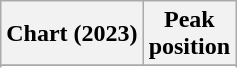<table class="wikitable sortable plainrowheaders" style="text-align:center">
<tr>
<th scope="col">Chart (2023)</th>
<th scope="col">Peak<br>position</th>
</tr>
<tr>
</tr>
<tr>
</tr>
</table>
